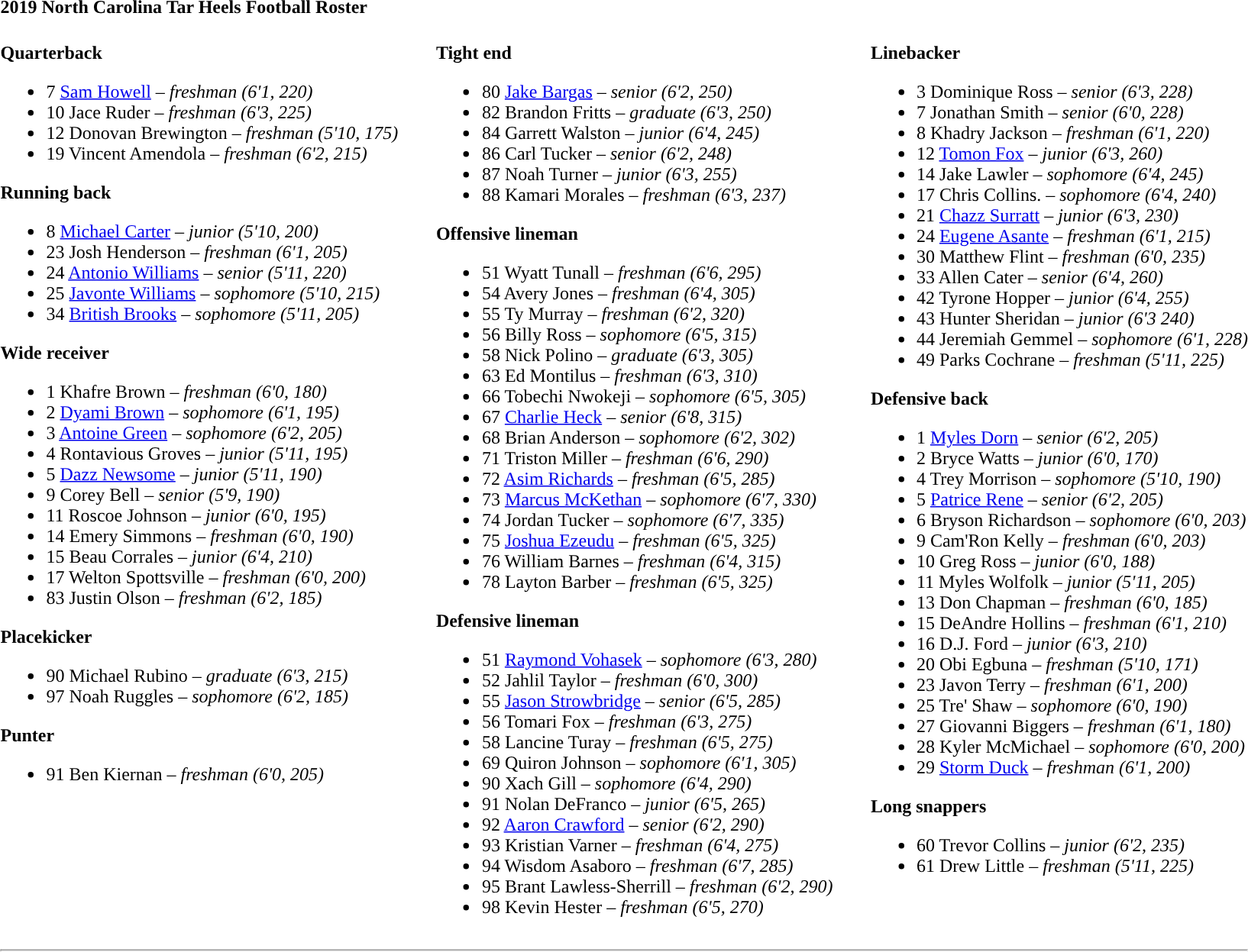<table class="toccolours" style="text-align: left;">
<tr>
<td colspan=11><strong>2019 North Carolina Tar Heels Football Roster</strong></td>
</tr>
<tr>
<td valign="top"><br><strong>Quarterback</strong><ul><li>7  <a href='#'>Sam Howell</a> – <em>freshman (6'1, 220)</em></li><li>10  Jace Ruder – <em> freshman (6'3, 225)</em></li><li>12  Donovan Brewington  – <em>freshman (5'10, 175)</em></li><li>19  Vincent Amendola – <em>freshman (6'2, 215)</em></li></ul><strong>Running back</strong><ul><li>8   <a href='#'>Michael Carter</a> – <em>junior  (5'10, 200)</em></li><li>23   Josh Henderson – <em>freshman  (6'1, 205)</em></li><li>24  <a href='#'>Antonio Williams</a> – <em>senior (5'11, 220)</em></li><li>25  <a href='#'>Javonte Williams</a> – <em>sophomore (5'10, 215)</em></li><li>34  <a href='#'>British Brooks</a> – <em>sophomore (5'11, 205)</em></li></ul><strong>Wide receiver</strong><ul><li>1  Khafre Brown   – <em>freshman (6'0, 180)</em></li><li>2  <a href='#'>Dyami Brown</a> – <em>sophomore (6'1, 195)</em></li><li>3  <a href='#'>Antoine Green</a> – <em>sophomore (6'2, 205)</em></li><li>4  Rontavious Groves – <em> junior (5'11, 195)</em></li><li>5  <a href='#'>Dazz Newsome</a> – <em>junior (5'11, 190)</em></li><li>9  Corey Bell   – <em> senior (5'9, 190)</em></li><li>11  Roscoe Johnson  – <em> junior (6'0, 195)</em></li><li>14  Emery Simmons – <em>freshman (6'0, 190)</em></li><li>15  Beau Corrales – <em>junior (6'4, 210)</em></li><li>17  Welton Spottsville – <em>freshman (6'0, 200)</em></li><li>83  Justin Olson – <em>freshman (6'2, 185)</em></li></ul><strong>Placekicker</strong><ul><li>90  Michael Rubino – <em> graduate (6'3, 215)</em></li><li>97  Noah Ruggles – <em> sophomore (6'2, 185)</em></li></ul><strong>Punter</strong><ul><li>91  Ben Kiernan – <em>freshman (6'0, 205)</em></li></ul></td>
<td width="25"> </td>
<td valign="top"><br><strong>Tight end</strong><ul><li>80  <a href='#'>Jake Bargas</a> – <em> senior (6'2, 250)</em></li><li>82  Brandon Fritts – <em> graduate (6'3, 250)</em></li><li>84  Garrett Walston – <em> junior (6'4, 245)</em></li><li>86  Carl Tucker – <em> senior (6'2, 248)</em></li><li>87  Noah Turner – <em> junior (6'3, 255)</em></li><li>88  Kamari Morales – <em>freshman (6'3, 237)</em></li></ul><strong>Offensive lineman</strong><ul><li>51  Wyatt Tunall  – <em>freshman (6'6, 295)</em></li><li>54  Avery Jones – <em> freshman (6'4, 305)</em></li><li>55  Ty Murray – <em>freshman (6'2, 320)</em></li><li>56  Billy Ross  – <em> sophomore (6'5, 315)</em></li><li>58  Nick Polino – <em> graduate (6'3, 305)</em></li><li>63  Ed Montilus – <em> freshman (6'3, 310)</em></li><li>66  Tobechi Nwokeji – <em> sophomore (6'5, 305)</em></li><li>67  <a href='#'>Charlie Heck</a> – <em> senior (6'8, 315)</em></li><li>68  Brian Anderson – <em> sophomore (6'2, 302)</em></li><li>71  Triston Miller – <em>freshman (6'6, 290)</em></li><li>72  <a href='#'>Asim Richards</a> – <em>freshman (6'5, 285)</em></li><li>73  <a href='#'>Marcus McKethan</a> – <em> sophomore (6'7, 330)</em></li><li>74  Jordan Tucker  – <em> sophomore (6'7, 335)</em></li><li>75  <a href='#'>Joshua Ezeudu</a> – <em> freshman (6'5, 325)</em></li><li>76  William Barnes – <em> freshman (6'4, 315)</em></li><li>78  Layton Barber – <em> freshman (6'5, 325)</em></li></ul><strong>Defensive lineman</strong><ul><li>51  <a href='#'>Raymond Vohasek</a> – <em>sophomore (6'3, 280)</em></li><li>52  Jahlil Taylor – <em> freshman (6'0, 300)</em></li><li>55  <a href='#'>Jason Strowbridge</a> – <em> senior (6'5, 285)</em></li><li>56  Tomari Fox – <em>freshman (6'3, 275)</em></li><li>58  Lancine Turay – <em> freshman (6'5, 275)</em></li><li>69  Quiron Johnson – <em> sophomore (6'1, 305)</em></li><li>90  Xach Gill – <em> sophomore (6'4, 290)</em></li><li>91  Nolan DeFranco – <em> junior (6'5, 265)</em></li><li>92  <a href='#'>Aaron Crawford</a> – <em> senior (6'2, 290)</em></li><li>93  Kristian Varner – <em>freshman (6'4, 275)</em></li><li>94  Wisdom Asaboro – <em>freshman (6'7, 285)</em></li><li>95  Brant Lawless-Sherrill – <em>freshman (6'2, 290)</em></li><li>98  Kevin Hester – <em>freshman (6'5, 270)</em></li></ul></td>
<td width="25"> </td>
<td valign="top"><br><strong>Linebacker</strong><ul><li>3  Dominique Ross – <em>senior (6'3, 228)</em></li><li>7  Jonathan Smith – <em>senior (6'0, 228)</em></li><li>8  Khadry Jackson – <em>freshman (6'1, 220)</em></li><li>12  <a href='#'>Tomon Fox</a> – <em> junior (6'3, 260)</em></li><li>14  Jake Lawler – <em> sophomore (6'4, 245)</em></li><li>17  Chris Collins. – <em>sophomore (6'4, 240)</em></li><li>21  <a href='#'>Chazz Surratt</a> – <em> junior (6'3, 230)</em></li><li>24  <a href='#'>Eugene Asante</a> – <em>freshman (6'1, 215)</em></li><li>30  Matthew Flint – <em> freshman  (6'0, 235)</em></li><li>33  Allen Cater – <em>senior  (6'4, 260)</em></li><li>42  Tyrone Hopper – <em> junior (6'4, 255)</em></li><li>43  Hunter Sheridan – <em> junior (6'3 240)</em></li><li>44  Jeremiah Gemmel – <em> sophomore (6'1, 228)</em></li><li>49  Parks Cochrane – <em>freshman (5'11, 225)</em></li></ul><strong>Defensive back</strong><ul><li>1  <a href='#'>Myles Dorn</a> – <em>senior (6'2, 205)</em></li><li>2  Bryce Watts – <em>junior (6'0, 170)</em></li><li>4  Trey Morrison – <em>sophomore (5'10, 190)</em></li><li>5  <a href='#'>Patrice Rene</a> – <em>senior (6'2, 205)</em></li><li>6  Bryson Richardson – <em>sophomore (6'0, 203)</em></li><li>9  Cam'Ron Kelly – <em>freshman (6'0, 203)</em></li><li>10  Greg Ross – <em> junior (6'0, 188)</em></li><li>11  Myles Wolfolk – <em> junior (5'11, 205)</em></li><li>13  Don Chapman – <em>freshman (6'0, 185)</em></li><li>15  DeAndre Hollins – <em> freshman (6'1, 210)</em></li><li>16  D.J. Ford – <em> junior (6'3, 210)</em></li><li>20  Obi Egbuna – <em>freshman (5'10, 171)</em></li><li>23  Javon Terry – <em> freshman (6'1, 200)</em></li><li>25  Tre' Shaw – <em> sophomore (6'0, 190)</em></li><li>27  Giovanni Biggers – <em>freshman (6'1, 180)</em></li><li>28  Kyler McMichael – <em>sophomore (6'0, 200)</em></li><li>29  <a href='#'>Storm Duck</a> – <em>freshman (6'1, 200)</em></li></ul><strong>Long snappers</strong><ul><li>60  Trevor Collins – <em> junior (6'2, 235)</em></li><li>61  Drew Little – <em>freshman (5'11, 225)</em></li></ul></td>
</tr>
<tr>
<td colspan="7"><hr></td>
</tr>
</table>
